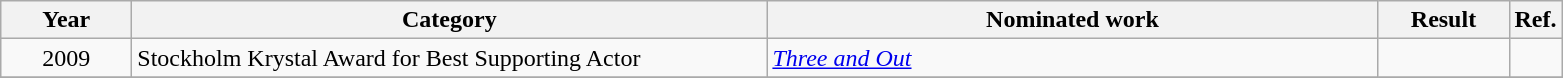<table class=wikitable>
<tr>
<th scope="col" style="width:5em;">Year</th>
<th scope="col" style="width:26em;">Category</th>
<th scope="col" style="width:25em;">Nominated work</th>
<th scope="col" style="width:5em;">Result</th>
<th>Ref.</th>
</tr>
<tr>
<td style="text-align:center;">2009</td>
<td>Stockholm Krystal Award for Best Supporting Actor</td>
<td><em><a href='#'>Three and Out</a></em></td>
<td></td>
<td></td>
</tr>
<tr>
</tr>
</table>
